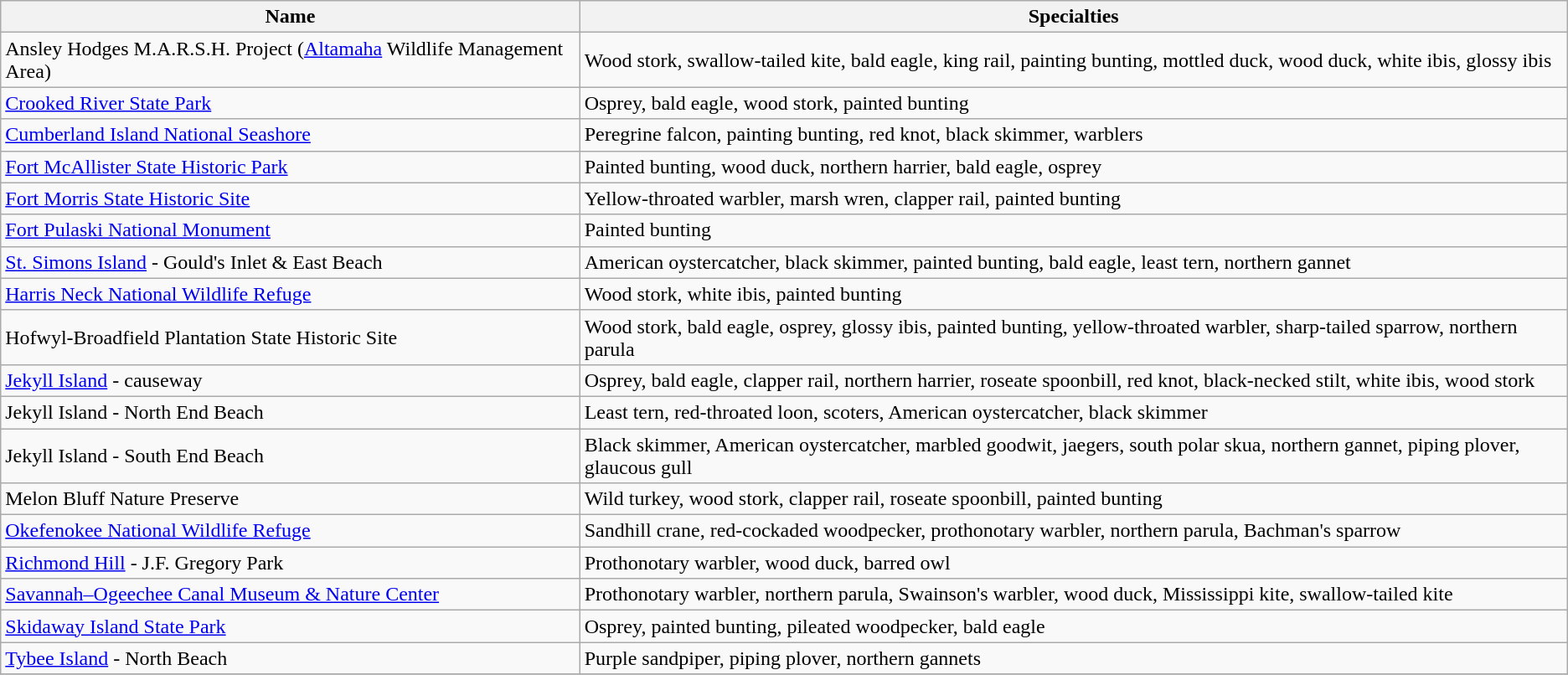<table class="wikitable sortable">
<tr>
<th>Name</th>
<th>Specialties</th>
</tr>
<tr>
<td>Ansley Hodges M.A.R.S.H. Project (<a href='#'>Altamaha</a> Wildlife Management Area)</td>
<td>Wood stork, swallow-tailed kite, bald eagle, king rail, painting bunting, mottled duck, wood duck, white ibis, glossy ibis</td>
</tr>
<tr>
<td><a href='#'>Crooked River State Park</a></td>
<td>Osprey, bald eagle, wood stork, painted bunting</td>
</tr>
<tr>
<td><a href='#'>Cumberland Island National Seashore</a></td>
<td>Peregrine falcon, painting bunting, red knot, black skimmer, warblers</td>
</tr>
<tr>
<td><a href='#'>Fort McAllister State Historic Park</a></td>
<td>Painted bunting, wood duck, northern harrier, bald eagle, osprey</td>
</tr>
<tr>
<td><a href='#'>Fort Morris State Historic Site</a></td>
<td>Yellow-throated warbler, marsh wren, clapper rail, painted bunting</td>
</tr>
<tr>
<td><a href='#'>Fort Pulaski National Monument</a></td>
<td>Painted bunting</td>
</tr>
<tr>
<td><a href='#'>St. Simons Island</a> - Gould's Inlet & East Beach</td>
<td>American oystercatcher, black skimmer, painted bunting, bald eagle, least tern, northern gannet</td>
</tr>
<tr>
<td><a href='#'>Harris Neck National Wildlife Refuge</a></td>
<td>Wood stork, white ibis, painted bunting</td>
</tr>
<tr>
<td>Hofwyl-Broadfield Plantation State Historic Site</td>
<td>Wood stork, bald eagle, osprey, glossy ibis, painted bunting, yellow-throated warbler, sharp-tailed sparrow, northern parula</td>
</tr>
<tr>
<td><a href='#'>Jekyll Island</a> - causeway</td>
<td>Osprey, bald eagle, clapper rail, northern harrier, roseate spoonbill, red knot, black-necked stilt, white ibis, wood stork</td>
</tr>
<tr>
<td>Jekyll Island - North End Beach</td>
<td>Least tern, red-throated loon, scoters, American oystercatcher, black skimmer</td>
</tr>
<tr>
<td>Jekyll Island - South End Beach</td>
<td>Black skimmer, American oystercatcher, marbled goodwit, jaegers, south polar skua, northern gannet, piping plover, glaucous gull</td>
</tr>
<tr>
<td>Melon Bluff Nature Preserve</td>
<td>Wild turkey, wood stork, clapper rail, roseate spoonbill, painted bunting</td>
</tr>
<tr>
<td><a href='#'>Okefenokee National Wildlife Refuge</a></td>
<td>Sandhill crane, red-cockaded woodpecker, prothonotary warbler, northern parula, Bachman's sparrow</td>
</tr>
<tr>
<td><a href='#'>Richmond Hill</a> - J.F. Gregory Park</td>
<td>Prothonotary warbler, wood duck, barred owl</td>
</tr>
<tr>
<td><a href='#'>Savannah–Ogeechee Canal Museum & Nature Center</a></td>
<td>Prothonotary warbler, northern parula, Swainson's warbler, wood duck, Mississippi kite, swallow-tailed kite</td>
</tr>
<tr>
<td><a href='#'>Skidaway Island State Park</a></td>
<td>Osprey, painted bunting, pileated woodpecker, bald eagle</td>
</tr>
<tr>
<td><a href='#'>Tybee Island</a> - North Beach</td>
<td>Purple sandpiper, piping plover, northern gannets</td>
</tr>
<tr>
</tr>
</table>
